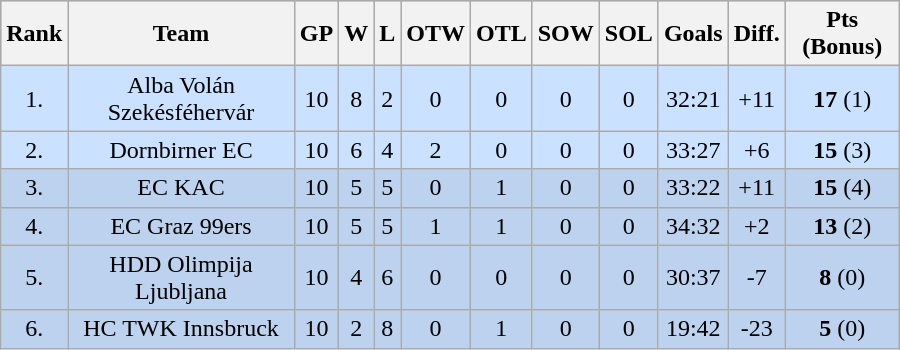<table class="wikitable" width="600px" style="text-align: center;">
<tr style="background-color:#c0c0c0;">
<th>Rank</th>
<th>Team</th>
<th>GP</th>
<th>W</th>
<th>L</th>
<th>OTW</th>
<th>OTL</th>
<th>SOW</th>
<th>SOL</th>
<th>Goals</th>
<th>Diff.</th>
<th>Pts (Bonus)</th>
</tr>
<tr bgcolor="#CAE1FF">
<td>1.</td>
<td>Alba Volán Szekésféhervár</td>
<td>10</td>
<td>8</td>
<td>2</td>
<td>0</td>
<td>0</td>
<td>0</td>
<td>0</td>
<td>32:21</td>
<td>+11</td>
<td><strong>17</strong> (1)</td>
</tr>
<tr bgcolor="#CAE1FF">
<td>2.</td>
<td>Dornbirner EC</td>
<td>10</td>
<td>6</td>
<td>4</td>
<td>2</td>
<td>0</td>
<td>0</td>
<td>0</td>
<td>33:27</td>
<td>+6</td>
<td><strong>15</strong> (3)</td>
</tr>
<tr bgcolor="#BCD2EE">
<td>3.</td>
<td>EC KAC</td>
<td>10</td>
<td>5</td>
<td>5</td>
<td>0</td>
<td>1</td>
<td>0</td>
<td>0</td>
<td>33:22</td>
<td>+11</td>
<td><strong>15</strong> (4)</td>
</tr>
<tr bgcolor="#BCD2EE">
<td>4.</td>
<td>EC Graz 99ers</td>
<td>10</td>
<td>5</td>
<td>5</td>
<td>1</td>
<td>1</td>
<td>0</td>
<td>0</td>
<td>34:32</td>
<td>+2</td>
<td><strong>13</strong> (2)</td>
</tr>
<tr bgcolor="#BCD2EE">
<td>5.</td>
<td>HDD Olimpija Ljubljana</td>
<td>10</td>
<td>4</td>
<td>6</td>
<td>0</td>
<td>0</td>
<td>0</td>
<td>0</td>
<td>30:37</td>
<td>-7</td>
<td><strong>8</strong> (0)</td>
</tr>
<tr bgcolor="#BCD2EE">
<td>6.</td>
<td>HC TWK Innsbruck</td>
<td>10</td>
<td>2</td>
<td>8</td>
<td>0</td>
<td>1</td>
<td>0</td>
<td>0</td>
<td>19:42</td>
<td>-23</td>
<td><strong>5</strong> (0)</td>
</tr>
</table>
